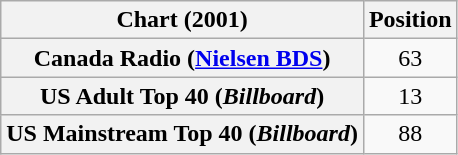<table class="wikitable sortable plainrowheaders" style="text-align:center">
<tr>
<th>Chart (2001)</th>
<th>Position</th>
</tr>
<tr>
<th scope="row">Canada Radio (<a href='#'>Nielsen BDS</a>)</th>
<td>63</td>
</tr>
<tr>
<th scope="row">US Adult Top 40 (<em>Billboard</em>)</th>
<td>13</td>
</tr>
<tr>
<th scope="row">US Mainstream Top 40 (<em>Billboard</em>)</th>
<td>88</td>
</tr>
</table>
